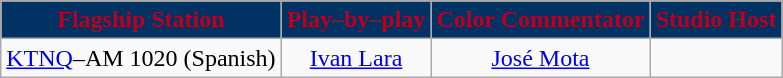<table class="wikitable">
<tr>
<th style="background:#003263;color:#BA0021">Flagship Station</th>
<th style="background:#003263;color:#BA0021">Play–by–play</th>
<th style="background:#003263;color:#BA0021">Color Commentator</th>
<th style="background:#003263;color:#BA0021">Studio Host</th>
</tr>
<tr align="center">
<td><a href='#'>KTNQ</a>–AM 1020 (Spanish)</td>
<td><a href='#'>Ivan Lara</a></td>
<td><a href='#'>José Mota</a></td>
<td></td>
</tr>
</table>
